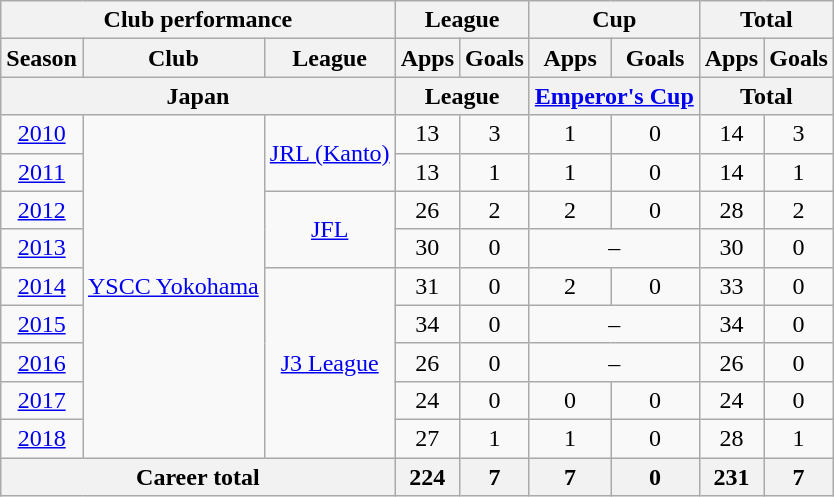<table class="wikitable" style="text-align:center">
<tr>
<th colspan=3>Club performance</th>
<th colspan=2>League</th>
<th colspan=2>Cup</th>
<th colspan=2>Total</th>
</tr>
<tr>
<th>Season</th>
<th>Club</th>
<th>League</th>
<th>Apps</th>
<th>Goals</th>
<th>Apps</th>
<th>Goals</th>
<th>Apps</th>
<th>Goals</th>
</tr>
<tr>
<th colspan=3>Japan</th>
<th colspan=2>League</th>
<th colspan=2><a href='#'>Emperor's Cup</a></th>
<th colspan=2>Total</th>
</tr>
<tr>
<td><a href='#'>2010</a></td>
<td rowspan="9"><a href='#'>YSCC Yokohama</a></td>
<td rowspan="2"><a href='#'>JRL (Kanto)</a></td>
<td>13</td>
<td>3</td>
<td>1</td>
<td>0</td>
<td>14</td>
<td>3</td>
</tr>
<tr>
<td><a href='#'>2011</a></td>
<td>13</td>
<td>1</td>
<td>1</td>
<td>0</td>
<td>14</td>
<td>1</td>
</tr>
<tr>
<td><a href='#'>2012</a></td>
<td rowspan="2"><a href='#'>JFL</a></td>
<td>26</td>
<td>2</td>
<td>2</td>
<td>0</td>
<td>28</td>
<td>2</td>
</tr>
<tr>
<td><a href='#'>2013</a></td>
<td>30</td>
<td>0</td>
<td colspan="2">–</td>
<td>30</td>
<td>0</td>
</tr>
<tr>
<td><a href='#'>2014</a></td>
<td rowspan="5"><a href='#'>J3 League</a></td>
<td>31</td>
<td>0</td>
<td>2</td>
<td>0</td>
<td>33</td>
<td>0</td>
</tr>
<tr>
<td><a href='#'>2015</a></td>
<td>34</td>
<td>0</td>
<td colspan="2">–</td>
<td>34</td>
<td>0</td>
</tr>
<tr>
<td><a href='#'>2016</a></td>
<td>26</td>
<td>0</td>
<td colspan="2">–</td>
<td>26</td>
<td>0</td>
</tr>
<tr>
<td><a href='#'>2017</a></td>
<td>24</td>
<td>0</td>
<td>0</td>
<td>0</td>
<td>24</td>
<td>0</td>
</tr>
<tr>
<td><a href='#'>2018</a></td>
<td>27</td>
<td>1</td>
<td>1</td>
<td>0</td>
<td>28</td>
<td>1</td>
</tr>
<tr>
<th colspan=3>Career total</th>
<th>224</th>
<th>7</th>
<th>7</th>
<th>0</th>
<th>231</th>
<th>7</th>
</tr>
</table>
